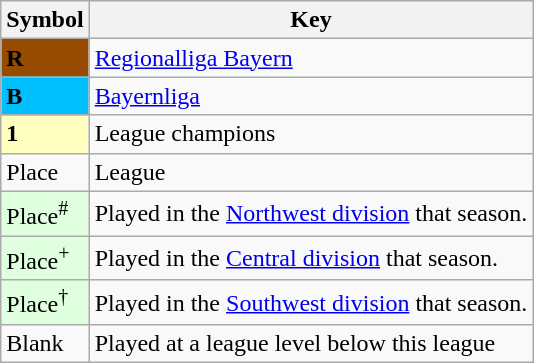<table class="wikitable" align="center">
<tr>
<th>Symbol</th>
<th>Key</th>
</tr>
<tr>
<td style="background:#964B00"><strong>R</strong></td>
<td><a href='#'>Regionalliga Bayern</a></td>
</tr>
<tr>
<td style="background:#00BFFF"><strong>B</strong></td>
<td><a href='#'>Bayernliga</a></td>
</tr>
<tr>
<td style="background:#ffffbf"><strong>1</strong></td>
<td>League champions</td>
</tr>
<tr>
<td>Place</td>
<td>League</td>
</tr>
<tr>
<td style="background:#dfffdf">Place<sup>#</sup></td>
<td>Played in the <a href='#'>Northwest division</a> that season.</td>
</tr>
<tr>
<td style="background:#dfffdf">Place<sup>+</sup></td>
<td>Played in the <a href='#'>Central division</a> that season.</td>
</tr>
<tr>
<td style="background:#dfffdf">Place<sup>†</sup></td>
<td>Played in the <a href='#'>Southwest division</a> that season.</td>
</tr>
<tr>
<td>Blank</td>
<td>Played at a league level below this league</td>
</tr>
</table>
